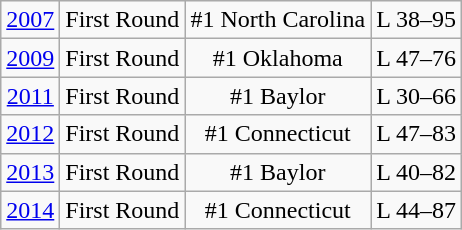<table class="wikitable">
<tr style="text-align:center;">
<td><a href='#'>2007</a></td>
<td>First Round</td>
<td>#1 North Carolina</td>
<td>L 38–95</td>
</tr>
<tr style="text-align:center;">
<td><a href='#'>2009</a></td>
<td>First Round</td>
<td>#1 Oklahoma</td>
<td>L 47–76</td>
</tr>
<tr style="text-align:center;">
<td><a href='#'>2011</a></td>
<td>First Round</td>
<td>#1 Baylor</td>
<td>L 30–66</td>
</tr>
<tr style="text-align:center;">
<td><a href='#'>2012</a></td>
<td>First Round</td>
<td>#1 Connecticut</td>
<td>L 47–83</td>
</tr>
<tr style="text-align:center;">
<td><a href='#'>2013</a></td>
<td>First Round</td>
<td>#1 Baylor</td>
<td>L 40–82</td>
</tr>
<tr style="text-align:center;">
<td><a href='#'>2014</a></td>
<td>First Round</td>
<td>#1 Connecticut</td>
<td>L 44–87</td>
</tr>
</table>
